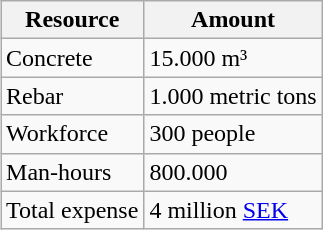<table class="wikitable collapsible" style="float: right;">
<tr>
<th>Resource</th>
<th>Amount</th>
</tr>
<tr>
<td>Concrete</td>
<td>15.000 m³</td>
</tr>
<tr>
<td>Rebar</td>
<td>1.000 metric tons</td>
</tr>
<tr>
<td>Workforce</td>
<td>300 people</td>
</tr>
<tr>
<td>Man-hours</td>
<td>800.000</td>
</tr>
<tr>
<td>Total expense</td>
<td>4 million <a href='#'>SEK</a></td>
</tr>
</table>
